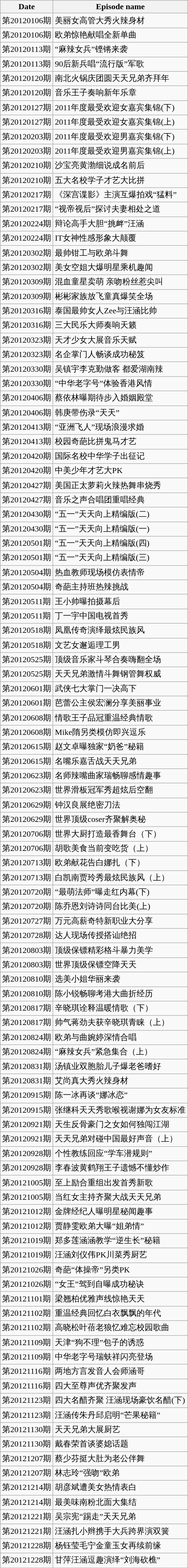<table class="wikitable mw-collapsible mw-collapsed">
<tr>
<th>Date</th>
<th>Episode name</th>
</tr>
<tr>
<td>第20120106期</td>
<td>美丽女高管大秀火辣身材</td>
</tr>
<tr>
<td>第20120106期</td>
<td>欧弟惊艳献唱全新单曲</td>
</tr>
<tr>
<td>第20120113期</td>
<td>“麻辣女兵”铿锵来袭</td>
</tr>
<tr>
<td>第20120113期</td>
<td>90后新兵唱“流行版”军歌</td>
</tr>
<tr>
<td>第20120120期</td>
<td>南北火锅庆团圆天天兄弟齐拜年</td>
</tr>
<tr>
<td>第20120120期</td>
<td>音乐王子奏响新年乐章</td>
</tr>
<tr>
<td>第20120127期</td>
<td>2011年度最受欢迎女嘉宾集锦(下)</td>
</tr>
<tr>
<td>第20120127期</td>
<td>2011年度最受欢迎女嘉宾集锦(上)</td>
</tr>
<tr>
<td>第20120203期</td>
<td>2011年度最受欢迎男嘉宾集锦(下)</td>
</tr>
<tr>
<td>第20120203期</td>
<td>2011年度最受欢迎男嘉宾集锦(上)</td>
</tr>
<tr>
<td>第20120210期</td>
<td>沙宝亮黄渤细说成名前后</td>
</tr>
<tr>
<td>第20120210期</td>
<td>五大名校学子才艺大比拼</td>
</tr>
<tr>
<td>第20120217期</td>
<td>《深宫谍影》主演互爆拍戏“猛料”</td>
</tr>
<tr>
<td>第20120217期</td>
<td>“视帝视后”探讨夫妻相处之道</td>
</tr>
<tr>
<td>第20120224期</td>
<td>辩论高手大胆“挑衅”汪涵</td>
</tr>
<tr>
<td>第20120224期</td>
<td>IT女神性感形象大颠覆</td>
</tr>
<tr>
<td>第20120302期</td>
<td>最帅钳工与欧弟斗舞</td>
</tr>
<tr>
<td>第20120302期</td>
<td>美女空姐大爆明星乘机趣闻</td>
</tr>
<tr>
<td>第20120309期</td>
<td>混血童星卖萌 亲吻粉丝惹尖叫</td>
</tr>
<tr>
<td>第20120309期</td>
<td>彬彬家族放飞童真爆笑全场</td>
</tr>
<tr>
<td>第20120316期</td>
<td>泰国最帅女人Zee与汪涵比帅</td>
</tr>
<tr>
<td>第20120316期</td>
<td>三大民乐大师奏响天籁</td>
</tr>
<tr>
<td>第20120323期</td>
<td>天才少女大展音乐天赋</td>
</tr>
<tr>
<td>第20120323期</td>
<td>名企掌门人畅谈成功秘笈</td>
</tr>
<tr>
<td>第20120330期</td>
<td>吴镇宇李克勤做客 都爱湖南辣</td>
</tr>
<tr>
<td>第20120330期</td>
<td>“中华老字号”体验香港风情</td>
</tr>
<tr>
<td>第20120406期</td>
<td>蔡依林曝期待步入婚姻殿堂</td>
</tr>
<tr>
<td>第20120406期</td>
<td>韩庚带伤录“天天”</td>
</tr>
<tr>
<td>第20120413期</td>
<td>“亚洲飞人”现场浪漫求婚</td>
</tr>
<tr>
<td>第20120413期</td>
<td>校园奇葩比拼鬼马才艺</td>
</tr>
<tr>
<td>第20120420期</td>
<td>国际名校中华学子出征记</td>
</tr>
<tr>
<td>第20120420期</td>
<td>中美少年才艺大PK</td>
</tr>
<tr>
<td>第20120427期</td>
<td>美国正太萝莉火辣热舞串烧秀</td>
</tr>
<tr>
<td>第20120427期</td>
<td>音乐之声合唱团重唱经典</td>
</tr>
<tr>
<td>第20120430期</td>
<td>“五一”天天向上精编版(二)</td>
</tr>
<tr>
<td>第20120430期</td>
<td>“五一”天天向上精编版(一)</td>
</tr>
<tr>
<td>第20120501期</td>
<td>“五一”天天向上精编版(四)</td>
</tr>
<tr>
<td>第20120501期</td>
<td>“五一”天天向上精编版(三)</td>
</tr>
<tr>
<td>第20120504期</td>
<td>热血教师现场模仿表情帝</td>
</tr>
<tr>
<td>第20120504期</td>
<td>奇葩主持班热辣挑战</td>
</tr>
<tr>
<td>第20120511期</td>
<td>王小帅曝拍摄幕后</td>
</tr>
<tr>
<td>第20120511期</td>
<td>丁一宇中国电视首秀</td>
</tr>
<tr>
<td>第20120518期</td>
<td>凤凰传奇演绎最炫民族风</td>
</tr>
<tr>
<td>第20120518期</td>
<td>文艺女邂逅理工男</td>
</tr>
<tr>
<td>第20120525期</td>
<td>顶级音乐家斗琴合奏嗨翻全场</td>
</tr>
<tr>
<td>第20120525期</td>
<td>天天兄弟激情斗舞钢管舞权威</td>
</tr>
<tr>
<td>第20120601期</td>
<td>武侠七大掌门一决高下</td>
</tr>
<tr>
<td>第20120601期</td>
<td>芭蕾公主侯宏澜分享美丽事业</td>
</tr>
<tr>
<td>第20120608期</td>
<td>情歌王子品冠重温经典情歌</td>
</tr>
<tr>
<td>第20120608期</td>
<td>Mike隋另类模仿即兴逗乐</td>
</tr>
<tr>
<td>第20120615期</td>
<td>赵文卓曝独家“奶爸”秘籍</td>
</tr>
<tr>
<td>第20120615期</td>
<td>名嘴乐嘉舌战天天兄弟</td>
</tr>
<tr>
<td>第20120623期</td>
<td>名师辣嘴曲家瑞畅聊感情趣事</td>
</tr>
<tr>
<td>第20120623期</td>
<td>世界滑板冠军秀超炫后空翻</td>
</tr>
<tr>
<td>第20120629期</td>
<td>钟汉良展绝密刀法</td>
</tr>
<tr>
<td>第20120629期</td>
<td>世界顶级coser齐聚解奥秘</td>
</tr>
<tr>
<td>第20120706期</td>
<td>世界大厨打造最香舞台（下）</td>
</tr>
<tr>
<td>第20120706期</td>
<td>胡歌美食当前变吃货（上）</td>
</tr>
<tr>
<td>第20120713期</td>
<td>欧弟献花告白娜扎（下）</td>
</tr>
<tr>
<td>第20120713期</td>
<td>白凯南贾玲秀最炫民族风（上）</td>
</tr>
<tr>
<td>第20120720期</td>
<td>“最萌法师”曝走红内幕(下)</td>
</tr>
<tr>
<td>第20120720期</td>
<td>陈乔恩刘诗诗同台比美(上)</td>
</tr>
<tr>
<td>第20120727期</td>
<td>万元高薪奇特新职业大分享</td>
</tr>
<tr>
<td>第20120728期</td>
<td>达人现场传授搭讪绝招</td>
</tr>
<tr>
<td>第20120803期</td>
<td>顶级保镖精彩格斗暴力美学</td>
</tr>
<tr>
<td>第20120803期</td>
<td>世界顶级保镖空降天天</td>
</tr>
<tr>
<td>第20120810期</td>
<td>选美小姐华丽来袭</td>
</tr>
<tr>
<td>第20120810期</td>
<td>陈小锐畅聊考港大曲折经历</td>
</tr>
<tr>
<td>第20120817期</td>
<td>辛晓琪诠释温暖情歌（下）</td>
</tr>
<tr>
<td>第20120817期</td>
<td>帅气蒋劲夫获辛晓琪青睐（上）</td>
</tr>
<tr>
<td>第20120824期</td>
<td>欧弟与曲婉婷深情合唱</td>
</tr>
<tr>
<td>第20120824期</td>
<td>“麻辣女兵”紧急集合（上）</td>
</tr>
<tr>
<td>第20120831期</td>
<td>汤镇业双胞胎儿子爆老爸嗜好</td>
</tr>
<tr>
<td>第20120831期</td>
<td>艾尚真大秀火辣身材</td>
</tr>
<tr>
<td>第20120915期</td>
<td>陈一冰再谈“娜冰恋”</td>
</tr>
<tr>
<td>第20120915期</td>
<td>张继科天天秀歌喉视谢娜为女友标准</td>
</tr>
<tr>
<td>第20120921期</td>
<td>天生反骨豪门之女如何独闯江湖</td>
</tr>
<tr>
<td>第20120921期</td>
<td>天天兄弟对碰中国最好声音（上）</td>
</tr>
<tr>
<td>第20120928期</td>
<td>个性教练回应“学车潜规则”</td>
</tr>
<tr>
<td>第20120928期</td>
<td>李春波黄鹤翔王子遗憾不懂炒作</td>
</tr>
<tr>
<td>第20121005期</td>
<td>至上励合重组出发首秀新歌</td>
</tr>
<tr>
<td>第20121005期</td>
<td>当红女主持齐聚大战天天兄弟</td>
</tr>
<tr>
<td>第20121012期</td>
<td>金牌经纪人曝明星秘闻趣事</td>
</tr>
<tr>
<td>第20121012期</td>
<td>贾静雯欧弟大曝“姐弟情”</td>
</tr>
<tr>
<td>第20121019期</td>
<td>郑多莲涵涵教学“逆生长”秘籍</td>
</tr>
<tr>
<td>第20121019期</td>
<td>汪涵刘仪伟PK川菜秀厨艺</td>
</tr>
<tr>
<td>第20121026期</td>
<td>奇葩“体操帝”另类PK</td>
</tr>
<tr>
<td>第20121026期</td>
<td>“女王”驾到自曝成功秘诀</td>
</tr>
<tr>
<td>第20121101期</td>
<td>梁翘柏优雅声线惊艳天天</td>
</tr>
<tr>
<td>第20121102期</td>
<td>重温经典回忆白衣飘飘的年代</td>
</tr>
<tr>
<td>第20121102期</td>
<td>高晓松叶蓓老狼忆难忘校园歌曲</td>
</tr>
<tr>
<td>第20121109期</td>
<td>天津“狗不理”包子的诱惑</td>
</tr>
<tr>
<td>第20121109期</td>
<td>中华老字号瑞蚨祥闪亮登场</td>
</tr>
<tr>
<td>第20121116期</td>
<td>两地方言发音人会师涵哥</td>
</tr>
<tr>
<td>第20121116期</td>
<td>四大至尊声优齐聚发声</td>
</tr>
<tr>
<td>第20121123期</td>
<td>四大名醋齐聚 汪涵现场豪饮名醋(下)</td>
</tr>
<tr>
<td>第20121123期</td>
<td>汪涵传朱丹邱启明“芒果秘籍”</td>
</tr>
<tr>
<td>第20121130期</td>
<td>天天兄弟大展厨艺</td>
</tr>
<tr>
<td>第20121130期</td>
<td>戴春荣首谈婆媳话题</td>
</tr>
<tr>
<td>第20121207期</td>
<td>蔡少芬挺大肚为老公伴舞</td>
</tr>
<tr>
<td>第20121207期</td>
<td>林志玲“强吻”欧弟</td>
</tr>
<tr>
<td>第20121214期</td>
<td>胡彦斌遭美女热情表白</td>
</tr>
<tr>
<td>第20121214期</td>
<td>最美味南粉北面大集结</td>
</tr>
<tr>
<td>第20121221期</td>
<td>吴宗宪“踢走”天天兄弟</td>
</tr>
<tr>
<td>第20121221期</td>
<td>汪涵扎小辫携手大兵跨界演双簧</td>
</tr>
<tr>
<td>第20121228期</td>
<td>杨钰莹毛宁金童玉女再续前缘</td>
</tr>
<tr>
<td>第20121228期</td>
<td>甘萍汪涵逗趣演绎“刘海砍樵”</td>
</tr>
</table>
